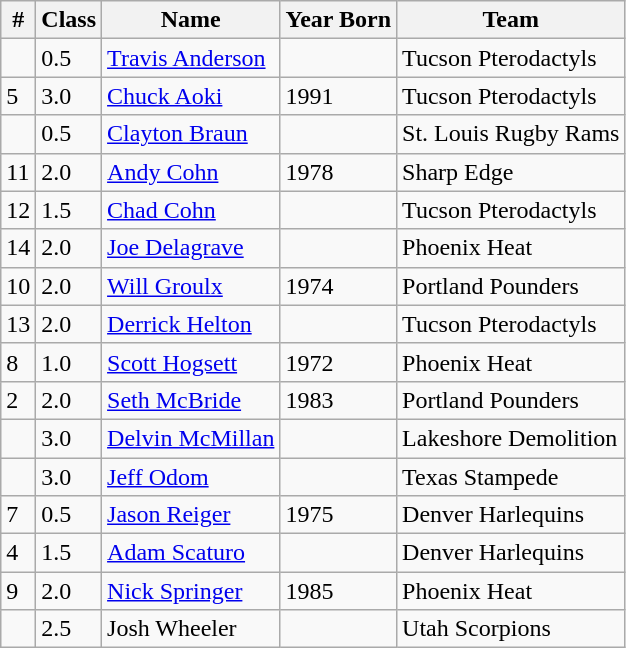<table class="wikitable sortable">
<tr>
<th>#</th>
<th>Class</th>
<th>Name</th>
<th>Year Born</th>
<th>Team</th>
</tr>
<tr>
<td></td>
<td>0.5</td>
<td><a href='#'>Travis Anderson</a></td>
<td></td>
<td>  Tucson Pterodactyls</td>
</tr>
<tr>
<td>5</td>
<td>3.0</td>
<td><a href='#'>Chuck Aoki</a></td>
<td>1991</td>
<td>  Tucson Pterodactyls</td>
</tr>
<tr>
<td></td>
<td>0.5</td>
<td><a href='#'>Clayton Braun</a></td>
<td></td>
<td>  St. Louis Rugby Rams</td>
</tr>
<tr>
<td>11</td>
<td>2.0</td>
<td><a href='#'>Andy Cohn</a></td>
<td>1978</td>
<td>  Sharp Edge</td>
</tr>
<tr>
<td>12</td>
<td>1.5</td>
<td><a href='#'>Chad Cohn</a></td>
<td></td>
<td>  Tucson Pterodactyls</td>
</tr>
<tr>
<td>14</td>
<td>2.0</td>
<td><a href='#'>Joe Delagrave</a></td>
<td></td>
<td>  Phoenix Heat</td>
</tr>
<tr>
<td>10</td>
<td>2.0</td>
<td><a href='#'>Will Groulx</a></td>
<td>1974</td>
<td>  Portland Pounders</td>
</tr>
<tr>
<td>13</td>
<td>2.0</td>
<td><a href='#'>Derrick Helton</a></td>
<td></td>
<td>  Tucson Pterodactyls</td>
</tr>
<tr>
<td>8</td>
<td>1.0</td>
<td><a href='#'>Scott Hogsett</a></td>
<td>1972</td>
<td>  Phoenix Heat</td>
</tr>
<tr>
<td>2</td>
<td>2.0</td>
<td><a href='#'>Seth McBride</a></td>
<td>1983</td>
<td>  Portland Pounders</td>
</tr>
<tr>
<td></td>
<td>3.0</td>
<td><a href='#'>Delvin McMillan</a></td>
<td></td>
<td>  Lakeshore Demolition</td>
</tr>
<tr>
<td></td>
<td>3.0</td>
<td><a href='#'>Jeff Odom</a></td>
<td></td>
<td>  Texas Stampede</td>
</tr>
<tr>
<td>7</td>
<td>0.5</td>
<td><a href='#'>Jason Reiger</a></td>
<td>1975</td>
<td>  Denver Harlequins</td>
</tr>
<tr>
<td>4</td>
<td>1.5</td>
<td><a href='#'>Adam Scaturo</a></td>
<td></td>
<td>  Denver Harlequins</td>
</tr>
<tr>
<td>9</td>
<td>2.0</td>
<td><a href='#'>Nick Springer</a></td>
<td>1985</td>
<td>  Phoenix Heat</td>
</tr>
<tr>
<td></td>
<td>2.5</td>
<td>Josh Wheeler</td>
<td></td>
<td> Utah Scorpions</td>
</tr>
</table>
